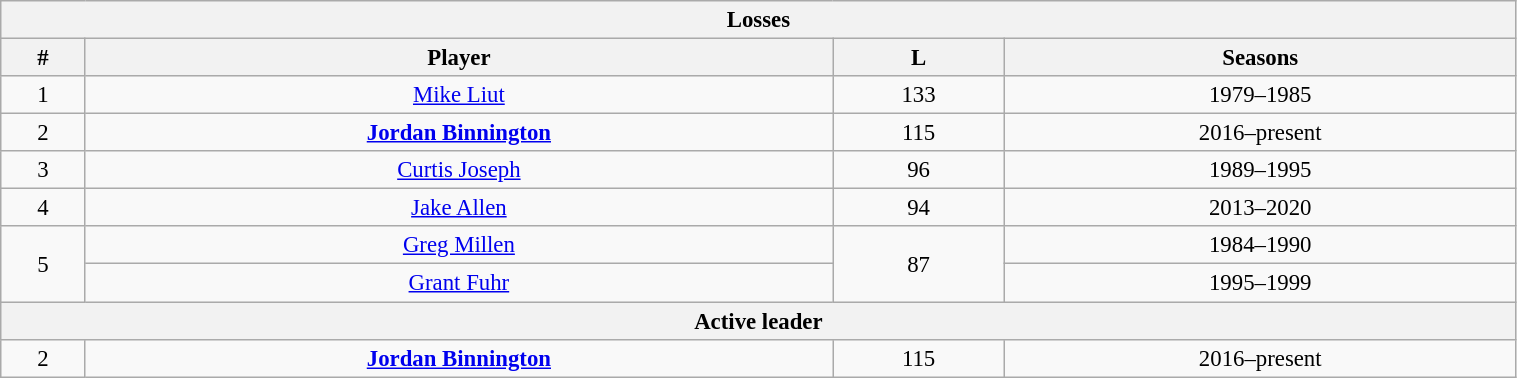<table class="wikitable" style="text-align: center; font-size: 95%" width="80%">
<tr>
<th colspan="4">Losses</th>
</tr>
<tr>
<th>#</th>
<th>Player</th>
<th>L</th>
<th>Seasons</th>
</tr>
<tr>
<td>1</td>
<td><a href='#'>Mike Liut</a></td>
<td>133</td>
<td>1979–1985</td>
</tr>
<tr>
<td>2</td>
<td><strong><a href='#'>Jordan Binnington</a></strong></td>
<td>115</td>
<td>2016–present</td>
</tr>
<tr>
<td>3</td>
<td><a href='#'>Curtis Joseph</a></td>
<td>96</td>
<td>1989–1995</td>
</tr>
<tr>
<td>4</td>
<td><a href='#'>Jake Allen</a></td>
<td>94</td>
<td>2013–2020</td>
</tr>
<tr>
<td rowspan="2">5</td>
<td><a href='#'>Greg Millen</a></td>
<td rowspan="2">87</td>
<td>1984–1990</td>
</tr>
<tr>
<td><a href='#'>Grant Fuhr</a></td>
<td>1995–1999</td>
</tr>
<tr>
<th colspan="4">Active leader</th>
</tr>
<tr>
<td>2</td>
<td><strong><a href='#'>Jordan Binnington</a></strong></td>
<td>115</td>
<td>2016–present</td>
</tr>
</table>
